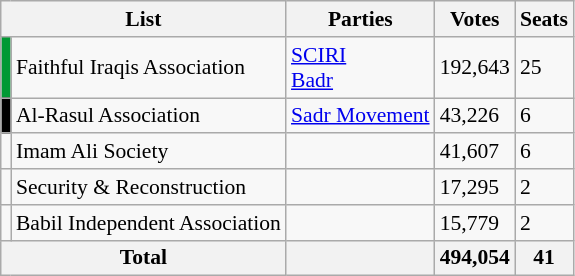<table class="wikitable" style="border:1px solid #8888aa; background:#f8f8f8; padding:0; font-size:90%;">
<tr>
<th colspan=2>List</th>
<th>Parties</th>
<th>Votes</th>
<th>Seats</th>
</tr>
<tr>
<td bgcolor="#009933"></td>
<td>Faithful Iraqis Association</td>
<td><a href='#'>SCIRI</a><br><a href='#'>Badr</a></td>
<td>192,643</td>
<td>25</td>
</tr>
<tr>
<td bgcolor="#000000"></td>
<td>Al-Rasul Association</td>
<td><a href='#'>Sadr Movement</a></td>
<td>43,226</td>
<td>6</td>
</tr>
<tr>
<td></td>
<td>Imam Ali Society</td>
<td></td>
<td>41,607</td>
<td>6</td>
</tr>
<tr>
<td></td>
<td>Security & Reconstruction</td>
<td></td>
<td>17,295</td>
<td>2</td>
</tr>
<tr>
<td></td>
<td>Babil Independent Association</td>
<td></td>
<td>15,779</td>
<td>2</td>
</tr>
<tr>
<th colspan=2><strong>Total</strong></th>
<th><strong> </strong></th>
<th><strong>494,054</strong></th>
<th><strong>41</strong></th>
</tr>
</table>
